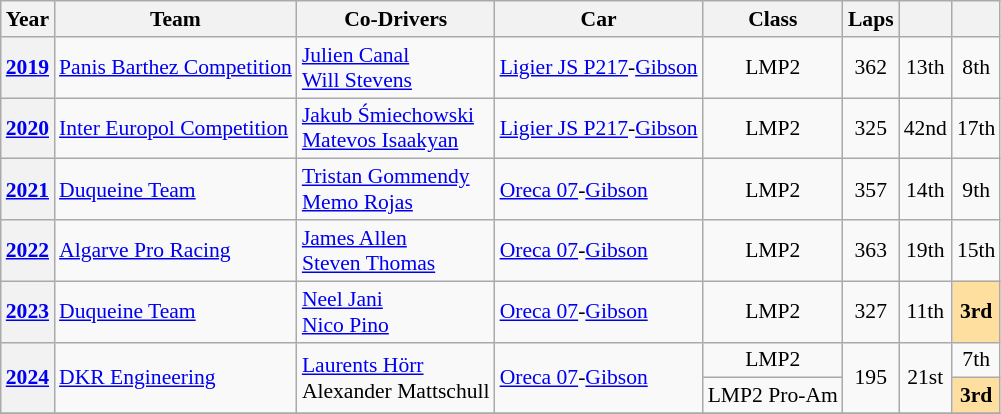<table class="wikitable" style="text-align:center; font-size:90%">
<tr>
<th>Year</th>
<th>Team</th>
<th>Co-Drivers</th>
<th>Car</th>
<th>Class</th>
<th>Laps</th>
<th></th>
<th></th>
</tr>
<tr>
<th><a href='#'>2019</a></th>
<td align="left" nowrap> <a href='#'>Panis Barthez Competition</a></td>
<td align="left" nowrap> <a href='#'>Julien Canal</a><br> <a href='#'>Will Stevens</a></td>
<td align="left" nowrap><a href='#'>Ligier JS P217</a>-<a href='#'>Gibson</a></td>
<td>LMP2</td>
<td>362</td>
<td>13th</td>
<td>8th</td>
</tr>
<tr>
<th><a href='#'>2020</a></th>
<td align="left" nowrap> <a href='#'>Inter Europol Competition</a></td>
<td align="left" nowrap> <a href='#'>Jakub Śmiechowski</a><br> <a href='#'>Matevos Isaakyan</a></td>
<td align="left" nowrap><a href='#'>Ligier JS P217</a>-<a href='#'>Gibson</a></td>
<td>LMP2</td>
<td>325</td>
<td>42nd</td>
<td>17th</td>
</tr>
<tr>
<th><a href='#'>2021</a></th>
<td align="left" nowrap> <a href='#'>Duqueine Team</a></td>
<td align="left" nowrap> <a href='#'>Tristan Gommendy</a><br> <a href='#'>Memo Rojas</a></td>
<td align="left" nowrap><a href='#'>Oreca 07</a>-<a href='#'>Gibson</a></td>
<td>LMP2</td>
<td>357</td>
<td>14th</td>
<td>9th</td>
</tr>
<tr>
<th><a href='#'>2022</a></th>
<td align="left" nowrap> <a href='#'>Algarve Pro Racing</a></td>
<td align="left" nowrap> <a href='#'>James Allen</a><br> <a href='#'>Steven Thomas</a></td>
<td align="left" nowrap><a href='#'>Oreca 07</a>-<a href='#'>Gibson</a></td>
<td>LMP2</td>
<td>363</td>
<td>19th</td>
<td>15th</td>
</tr>
<tr>
<th><a href='#'>2023</a></th>
<td align="left" nowrap> <a href='#'>Duqueine Team</a></td>
<td align="left" nowrap> <a href='#'>Neel Jani</a><br> <a href='#'>Nico Pino</a></td>
<td align="left" nowrap><a href='#'>Oreca 07</a>-<a href='#'>Gibson</a></td>
<td>LMP2</td>
<td>327</td>
<td>11th</td>
<td style="background:#FFDF9F;"><strong>3rd</strong></td>
</tr>
<tr>
<th rowspan="2"><a href='#'>2024</a></th>
<td rowspan="2" align="left" nowrap> <a href='#'>DKR Engineering</a></td>
<td rowspan="2" align="left" nowrap> <a href='#'>Laurents Hörr</a><br> Alexander Mattschull</td>
<td rowspan="2" align="left" nowrap><a href='#'>Oreca 07</a>-<a href='#'>Gibson</a></td>
<td>LMP2</td>
<td rowspan="2">195</td>
<td rowspan="2">21st</td>
<td>7th</td>
</tr>
<tr>
<td>LMP2 Pro-Am</td>
<td style="background:#FFDF9F;"><strong>3rd</strong></td>
</tr>
<tr>
</tr>
</table>
